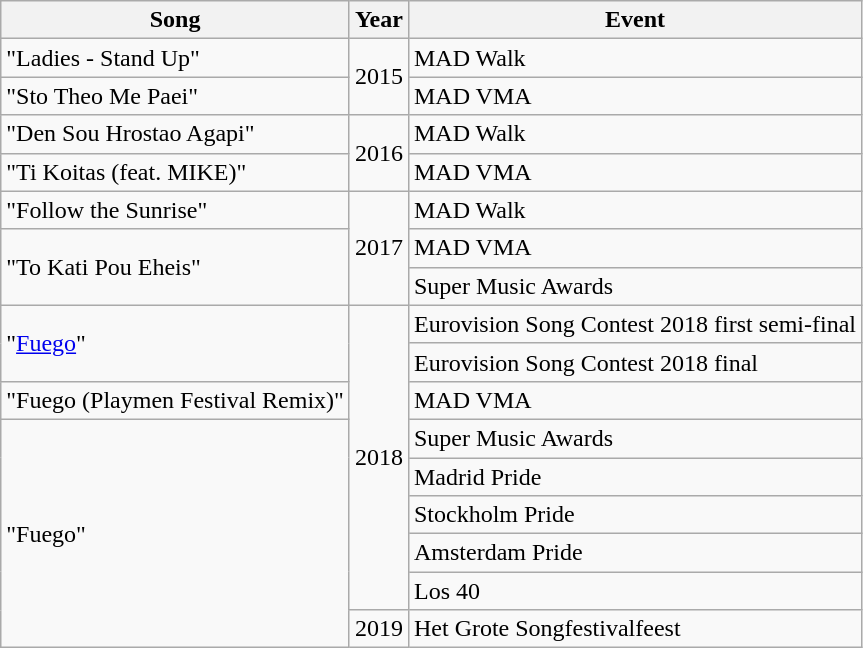<table class="wikitable">
<tr>
<th>Song</th>
<th>Year</th>
<th>Event</th>
</tr>
<tr>
<td>"Ladies - Stand Up"</td>
<td rowspan="2">2015</td>
<td>MAD Walk</td>
</tr>
<tr>
<td>"Sto Theo Me Paei"</td>
<td>MAD VMA</td>
</tr>
<tr>
<td>"Den Sou Hrostao Agapi"</td>
<td rowspan="2">2016</td>
<td>MAD Walk</td>
</tr>
<tr>
<td>"Ti Koitas (feat. MIKE)"</td>
<td>MAD VMA</td>
</tr>
<tr>
<td>"Follow the Sunrise"</td>
<td rowspan="3">2017</td>
<td>MAD Walk</td>
</tr>
<tr>
<td rowspan="2">"To Kati Pou Eheis"</td>
<td>MAD VMA</td>
</tr>
<tr>
<td>Super Music Awards</td>
</tr>
<tr>
<td rowspan="2">"<a href='#'>Fuego</a>"</td>
<td rowspan="8">2018</td>
<td>Eurovision Song Contest 2018 first semi-final</td>
</tr>
<tr>
<td>Eurovision Song Contest 2018 final</td>
</tr>
<tr>
<td>"Fuego (Playmen Festival Remix)"</td>
<td>MAD VMA</td>
</tr>
<tr>
<td rowspan="6">"Fuego"</td>
<td>Super Music Awards </td>
</tr>
<tr>
<td>Madrid Pride</td>
</tr>
<tr>
<td>Stockholm Pride</td>
</tr>
<tr>
<td>Amsterdam Pride</td>
</tr>
<tr>
<td>Los 40</td>
</tr>
<tr>
<td>2019</td>
<td>Het Grote Songfestivalfeest</td>
</tr>
</table>
